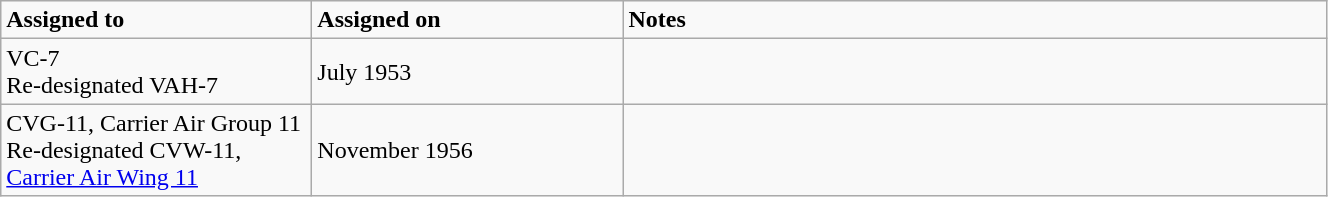<table class="wikitable" style="width: 70%;">
<tr>
<td style="width: 200px;"><strong>Assigned to</strong></td>
<td style="width: 200px;"><strong>Assigned on</strong></td>
<td><strong>Notes</strong></td>
</tr>
<tr>
<td>VC-7<br>Re-designated VAH-7</td>
<td>July 1953</td>
<td></td>
</tr>
<tr>
<td>CVG-11, Carrier Air Group 11<br>Re-designated CVW-11, <a href='#'>Carrier Air Wing 11</a></td>
<td>November 1956</td>
<td></td>
</tr>
</table>
